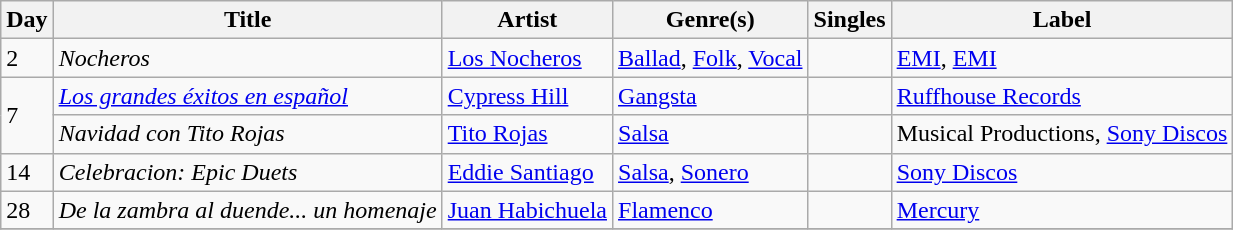<table class="wikitable sortable" style="text-align: left;">
<tr>
<th>Day</th>
<th>Title</th>
<th>Artist</th>
<th>Genre(s)</th>
<th>Singles</th>
<th>Label</th>
</tr>
<tr>
<td>2</td>
<td><em>Nocheros</em></td>
<td><a href='#'>Los Nocheros</a></td>
<td><a href='#'>Ballad</a>, <a href='#'>Folk</a>, <a href='#'>Vocal</a></td>
<td></td>
<td><a href='#'>EMI</a>, <a href='#'>EMI</a></td>
</tr>
<tr>
<td rowspan="2">7</td>
<td><em><a href='#'>Los grandes éxitos en español</a></em></td>
<td><a href='#'>Cypress Hill</a></td>
<td><a href='#'>Gangsta</a></td>
<td></td>
<td><a href='#'>Ruffhouse Records</a></td>
</tr>
<tr>
<td><em>Navidad con Tito Rojas</em></td>
<td><a href='#'>Tito Rojas</a></td>
<td><a href='#'>Salsa</a></td>
<td></td>
<td>Musical Productions, <a href='#'>Sony Discos</a></td>
</tr>
<tr>
<td>14</td>
<td><em>Celebracion: Epic Duets</em></td>
<td><a href='#'>Eddie Santiago</a></td>
<td><a href='#'>Salsa</a>, <a href='#'>Sonero</a></td>
<td></td>
<td><a href='#'>Sony Discos</a></td>
</tr>
<tr>
<td>28</td>
<td><em>De la zambra al duende... un homenaje</em></td>
<td><a href='#'>Juan Habichuela</a></td>
<td><a href='#'>Flamenco</a></td>
<td></td>
<td><a href='#'>Mercury</a></td>
</tr>
<tr>
</tr>
</table>
